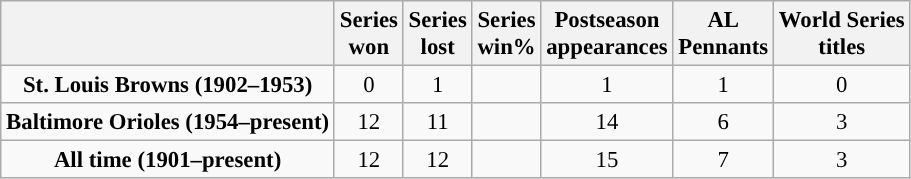<table class="wikitable plainrowheaders" style="font-size:95%; text-align:center;">
<tr>
<th scope="col"></th>
<th scope="col">Series<br>won</th>
<th scope="col">Series<br>lost</th>
<th scope="col">Series<br>win%</th>
<th scope="col">Postseason<br>appearances</th>
<th scope="col">AL<br>Pennants</th>
<th scope="col">World Series<br>titles</th>
</tr>
<tr>
<td><strong>St. Louis Browns (1902–1953)</strong></td>
<td>0</td>
<td>1</td>
<td></td>
<td>1</td>
<td>1</td>
<td>0</td>
</tr>
<tr>
<td><strong>Baltimore Orioles (1954–present)</strong></td>
<td>12</td>
<td>11</td>
<td></td>
<td>14</td>
<td>6</td>
<td>3</td>
</tr>
<tr>
<td><strong>All time (1901–present)</strong></td>
<td>12</td>
<td>12</td>
<td></td>
<td>15</td>
<td>7</td>
<td>3</td>
</tr>
</table>
